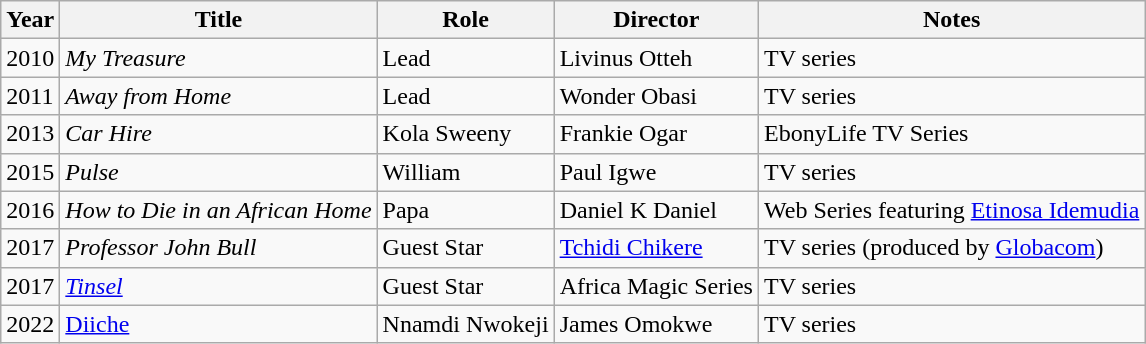<table class="wikitable">
<tr>
<th>Year</th>
<th>Title</th>
<th>Role</th>
<th>Director</th>
<th>Notes</th>
</tr>
<tr>
<td>2010</td>
<td><em>My Treasure</em></td>
<td>Lead</td>
<td>Livinus Otteh</td>
<td>TV series</td>
</tr>
<tr>
<td>2011</td>
<td><em>Away from Home</em></td>
<td>Lead</td>
<td>Wonder Obasi</td>
<td>TV series</td>
</tr>
<tr>
<td>2013</td>
<td><em>Car Hire</em></td>
<td>Kola Sweeny</td>
<td>Frankie Ogar</td>
<td>EbonyLife TV Series</td>
</tr>
<tr>
<td>2015</td>
<td><em>Pulse</em></td>
<td>William</td>
<td>Paul Igwe</td>
<td>TV series</td>
</tr>
<tr>
<td>2016</td>
<td><em>How to Die in an African Home</em></td>
<td>Papa</td>
<td>Daniel K Daniel</td>
<td>Web Series featuring <a href='#'>Etinosa Idemudia</a></td>
</tr>
<tr>
<td>2017</td>
<td><em>Professor John Bull</em></td>
<td>Guest Star</td>
<td><a href='#'>Tchidi Chikere</a></td>
<td>TV series (produced by <a href='#'>Globacom</a>)</td>
</tr>
<tr>
<td>2017</td>
<td><a href='#'><em>Tinsel</em></a></td>
<td>Guest Star</td>
<td>Africa Magic Series</td>
<td>TV series</td>
</tr>
<tr>
<td>2022</td>
<td><a href='#'>Diiche</a></td>
<td>Nnamdi Nwokeji</td>
<td>James Omokwe</td>
<td>TV series</td>
</tr>
</table>
